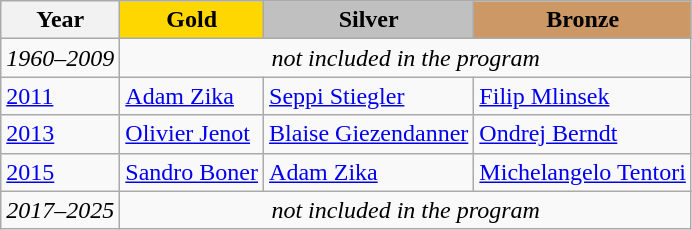<table class="wikitable">
<tr>
<th>Year</th>
<td align=center bgcolor=gold><strong>Gold</strong></td>
<td align=center bgcolor=silver><strong>Silver</strong></td>
<td align=center bgcolor=cc9966><strong>Bronze</strong></td>
</tr>
<tr>
<td><em>1960–2009</em></td>
<td colspan=3 align=center><em>not included in the program</em></td>
</tr>
<tr>
<td><a href='#'>2011</a></td>
<td> <a href='#'>Adam Zika</a></td>
<td> <a href='#'>Seppi Stiegler</a></td>
<td> <a href='#'>Filip Mlinsek</a></td>
</tr>
<tr>
<td><a href='#'>2013</a></td>
<td> <a href='#'>Olivier Jenot</a></td>
<td> <a href='#'>Blaise Giezendanner</a></td>
<td> <a href='#'>Ondrej Berndt</a></td>
</tr>
<tr>
<td><a href='#'>2015</a></td>
<td> <a href='#'>Sandro Boner</a></td>
<td> <a href='#'>Adam Zika</a></td>
<td> <a href='#'>Michelangelo Tentori</a></td>
</tr>
<tr>
<td><em>2017–2025</em></td>
<td colspan=3 align=center><em>not included in the program</em></td>
</tr>
</table>
